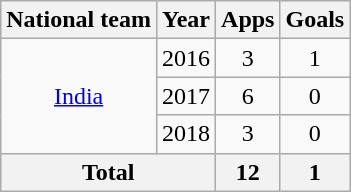<table class="wikitable" style="text-align: center;">
<tr>
<th>National team</th>
<th>Year</th>
<th>Apps</th>
<th>Goals</th>
</tr>
<tr>
<td rowspan="3"><a href='#'>India</a></td>
<td>2016</td>
<td>3</td>
<td>1</td>
</tr>
<tr>
<td>2017</td>
<td>6</td>
<td>0</td>
</tr>
<tr>
<td>2018</td>
<td>3</td>
<td>0</td>
</tr>
<tr>
<th colspan="2">Total</th>
<th>12</th>
<th>1</th>
</tr>
</table>
